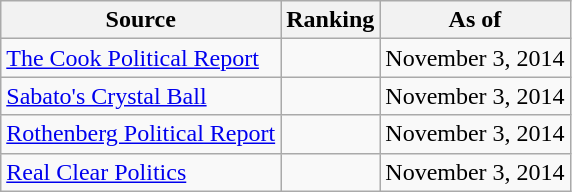<table class="wikitable" style="text-align:center">
<tr>
<th>Source</th>
<th>Ranking</th>
<th>As of</th>
</tr>
<tr>
<td align=left><a href='#'>The Cook Political Report</a></td>
<td></td>
<td>November 3, 2014</td>
</tr>
<tr>
<td align=left><a href='#'>Sabato's Crystal Ball</a></td>
<td></td>
<td>November 3, 2014</td>
</tr>
<tr>
<td align=left><a href='#'>Rothenberg Political Report</a></td>
<td></td>
<td>November 3, 2014</td>
</tr>
<tr>
<td align=left><a href='#'>Real Clear Politics</a></td>
<td></td>
<td>November 3, 2014</td>
</tr>
</table>
